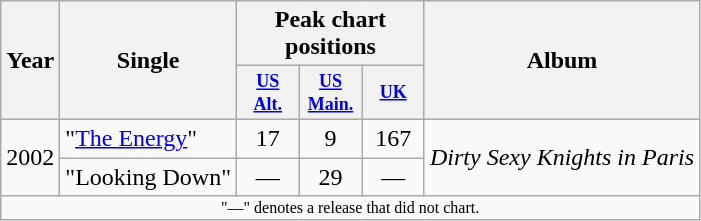<table class="wikitable">
<tr>
<th rowspan="2">Year</th>
<th rowspan="2">Single</th>
<th colspan="3">Peak chart positions</th>
<th rowspan="2">Album</th>
</tr>
<tr>
<th style="width:3em;font-size:75%"><a href='#'>US<br>Alt.</a><br></th>
<th style="width:3em;font-size:75%"><a href='#'>US<br>Main.</a><br></th>
<th style="width:3em;font-size:75%"><a href='#'>UK</a><br></th>
</tr>
<tr>
<td rowspan="2">2002</td>
<td>"<a href='#'>The Energy</a>"</td>
<td align="center">17</td>
<td align="center">9</td>
<td align="center">167</td>
<td rowspan="2"><em>Dirty Sexy Knights in Paris</em></td>
</tr>
<tr>
<td>"Looking Down"</td>
<td align="center">—</td>
<td align="center">29</td>
<td align="center">—</td>
</tr>
<tr>
<td align="center" colspan="6" style="font-size: 8pt">"—" denotes a release that did not chart.</td>
</tr>
</table>
